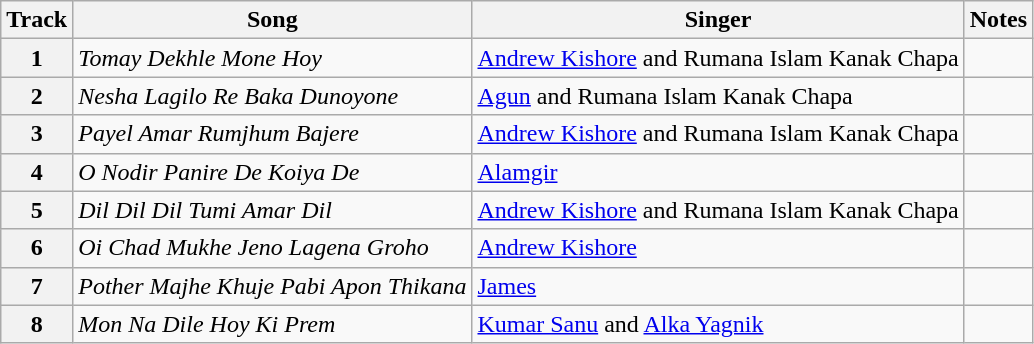<table class="wikitable plainrowheaders sortable">
<tr>
<th scope="col">Track</th>
<th scope="col">Song</th>
<th scope="col">Singer</th>
<th scope="col" class="unsortable">Notes</th>
</tr>
<tr>
<th scope="row">1</th>
<td><em>Tomay Dekhle Mone Hoy</em></td>
<td><a href='#'>Andrew Kishore</a> and Rumana Islam Kanak Chapa</td>
<td></td>
</tr>
<tr>
<th scope="row">2</th>
<td><em>Nesha Lagilo Re Baka Dunoyone</em></td>
<td><a href='#'>Agun</a> and Rumana Islam Kanak Chapa</td>
<td></td>
</tr>
<tr>
<th scope="row">3</th>
<td><em>Payel Amar Rumjhum Bajere</em></td>
<td><a href='#'>Andrew Kishore</a> and Rumana Islam Kanak Chapa</td>
<td></td>
</tr>
<tr>
<th scope="row">4</th>
<td><em>O Nodir Panire De Koiya De</em></td>
<td><a href='#'>Alamgir</a></td>
<td></td>
</tr>
<tr>
<th scope="row">5</th>
<td><em>Dil Dil Dil Tumi Amar Dil</em></td>
<td><a href='#'>Andrew Kishore</a> and Rumana Islam Kanak Chapa</td>
<td></td>
</tr>
<tr>
<th scope="row">6</th>
<td><em>Oi Chad Mukhe Jeno Lagena Groho</em></td>
<td><a href='#'>Andrew Kishore</a></td>
<td></td>
</tr>
<tr>
<th scope="row">7</th>
<td><em>Pother Majhe Khuje Pabi Apon Thikana</em></td>
<td><a href='#'>James</a></td>
<td></td>
</tr>
<tr>
<th scope="row">8</th>
<td><em>Mon Na Dile Hoy Ki Prem</em></td>
<td><a href='#'>Kumar Sanu</a> and <a href='#'>Alka Yagnik</a></td>
<td></td>
</tr>
</table>
